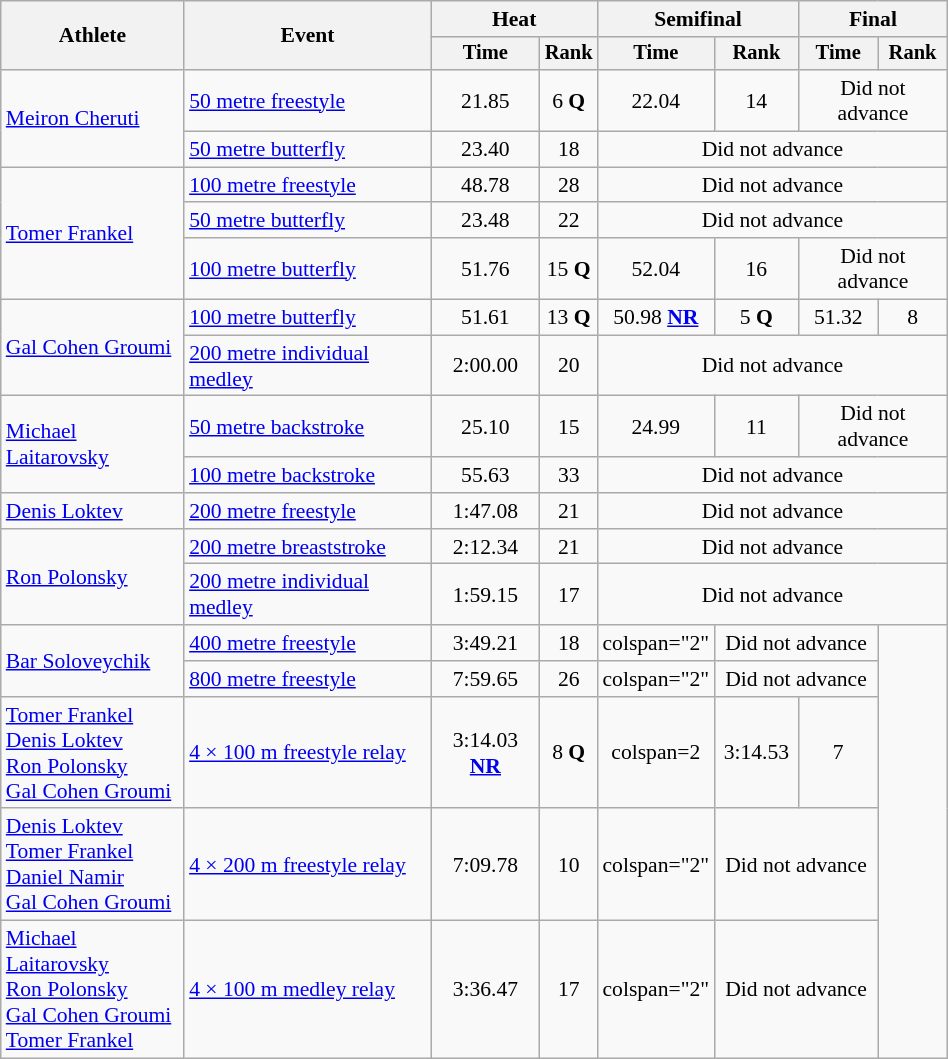<table class="wikitable" style="text-align:center; font-size:90%; width:50%;">
<tr>
<th rowspan="2">Athlete</th>
<th rowspan="2">Event</th>
<th colspan="2">Heat</th>
<th colspan="2">Semifinal</th>
<th colspan="2">Final</th>
</tr>
<tr style="font-size:95%">
<th>Time</th>
<th>Rank</th>
<th>Time</th>
<th>Rank</th>
<th>Time</th>
<th>Rank</th>
</tr>
<tr>
<td align=left rowspan=2><a href='#'>Meiron Cheruti</a></td>
<td align=left><a href='#'>50 metre freestyle</a></td>
<td>21.85</td>
<td>6 <strong>Q</strong></td>
<td>22.04</td>
<td>14</td>
<td colspan=2>Did not advance</td>
</tr>
<tr>
<td align=left><a href='#'>50 metre butterfly</a></td>
<td>23.40</td>
<td>18</td>
<td colspan=4>Did not advance</td>
</tr>
<tr>
<td align=left rowspan=3><a href='#'>Tomer Frankel</a></td>
<td align=left><a href='#'>100 metre freestyle</a></td>
<td>48.78</td>
<td>28</td>
<td colspan=4>Did not advance</td>
</tr>
<tr>
<td align=left><a href='#'>50 metre butterfly</a></td>
<td>23.48</td>
<td>22</td>
<td colspan=4>Did not advance</td>
</tr>
<tr>
<td align=left><a href='#'>100 metre butterfly</a></td>
<td>51.76</td>
<td>15 <strong>Q</strong></td>
<td>52.04</td>
<td>16</td>
<td colspan=2>Did not advance</td>
</tr>
<tr>
<td align=left rowspan=2><a href='#'>Gal Cohen Groumi</a></td>
<td align=left><a href='#'>100 metre butterfly</a></td>
<td>51.61</td>
<td>13 <strong>Q</strong></td>
<td>50.98 <strong><a href='#'>NR</a></strong></td>
<td>5 <strong>Q</strong></td>
<td>51.32</td>
<td>8</td>
</tr>
<tr>
<td align=left><a href='#'>200 metre individual medley</a></td>
<td>2:00.00</td>
<td>20</td>
<td colspan=4>Did not advance</td>
</tr>
<tr>
<td align=left rowspan=2><a href='#'>Michael Laitarovsky</a></td>
<td align=left><a href='#'>50 metre backstroke</a></td>
<td>25.10</td>
<td>15</td>
<td>24.99</td>
<td>11</td>
<td colspan=2>Did not advance</td>
</tr>
<tr>
<td align=left><a href='#'>100 metre backstroke</a></td>
<td>55.63</td>
<td>33</td>
<td colspan=4>Did not advance</td>
</tr>
<tr>
<td align=left><a href='#'>Denis Loktev</a></td>
<td align=left><a href='#'>200 metre freestyle</a></td>
<td>1:47.08</td>
<td>21</td>
<td colspan=4>Did not advance</td>
</tr>
<tr>
<td align=left rowspan=2><a href='#'>Ron Polonsky</a></td>
<td align=left><a href='#'>200 metre breaststroke</a></td>
<td>2:12.34</td>
<td>21</td>
<td colspan=4>Did not advance</td>
</tr>
<tr>
<td align=left><a href='#'>200 metre individual medley</a></td>
<td>1:59.15</td>
<td>17</td>
<td colspan=4>Did not advance</td>
</tr>
<tr>
<td align=left rowspan=2><a href='#'>Bar Soloveychik</a></td>
<td align=left><a href='#'>400 metre freestyle</a></td>
<td>3:49.21</td>
<td>18</td>
<td>colspan="2" </td>
<td colspan="2">Did not advance</td>
</tr>
<tr>
<td align=left><a href='#'>800 metre freestyle</a></td>
<td>7:59.65</td>
<td>26</td>
<td>colspan="2" </td>
<td colspan="2">Did not advance</td>
</tr>
<tr>
<td align=left><a href='#'>Tomer Frankel</a> <br><a href='#'>Denis Loktev</a> <br><a href='#'>Ron Polonsky</a> <br><a href='#'>Gal Cohen Groumi</a></td>
<td align=left><a href='#'>4 × 100 m freestyle relay</a></td>
<td>3:14.03 <strong><a href='#'>NR</a></strong></td>
<td>8 <strong>Q</strong></td>
<td>colspan=2 </td>
<td>3:14.53</td>
<td>7</td>
</tr>
<tr>
<td align=left><a href='#'>Denis Loktev</a> <br><a href='#'>Tomer Frankel</a> <br><a href='#'>Daniel Namir</a> <br><a href='#'>Gal Cohen Groumi</a></td>
<td align=left><a href='#'>4 × 200 m freestyle relay</a></td>
<td>7:09.78</td>
<td>10</td>
<td>colspan="2" </td>
<td colspan="2">Did not advance</td>
</tr>
<tr>
<td align=left><a href='#'>Michael Laitarovsky</a> <br><a href='#'>Ron Polonsky</a> <br><a href='#'>Gal Cohen Groumi</a> <br><a href='#'>Tomer Frankel</a></td>
<td align=left><a href='#'>4 × 100 m medley relay</a></td>
<td>3:36.47</td>
<td>17</td>
<td>colspan="2" </td>
<td colspan=2>Did not advance</td>
</tr>
</table>
